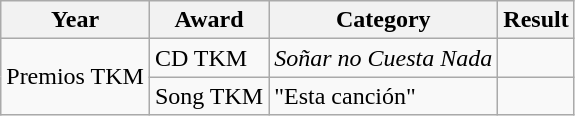<table class="wikitable">
<tr>
<th>Year</th>
<th>Award</th>
<th>Category</th>
<th>Result</th>
</tr>
<tr>
<td rowspan="2">Premios TKM</td>
<td>CD TKM</td>
<td><em>Soñar no Cuesta Nada</em></td>
<td></td>
</tr>
<tr>
<td>Song TKM</td>
<td>"Esta canción"</td>
<td></td>
</tr>
</table>
